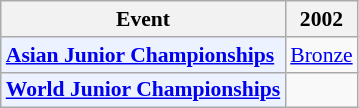<table class="wikitable" style="font-size: 90%; text-align:center">
<tr>
<th>Event</th>
<th>2002</th>
</tr>
<tr>
<td bgcolor="#ECF2FF"; align="left"><strong><a href='#'>Asian Junior Championships</a></strong></td>
<td> <a href='#'>Bronze</a></td>
</tr>
<tr>
<td bgcolor="#ECF2FF"; align="left"><strong><a href='#'>World Junior Championships</a></strong></td>
<td></td>
</tr>
</table>
